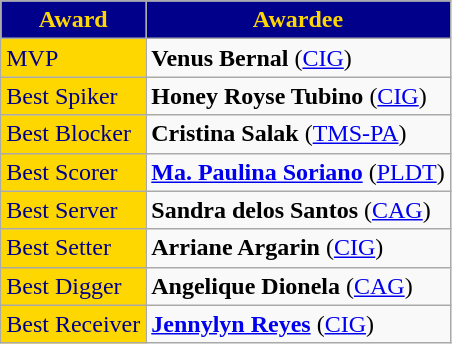<table class="wikitable">
<tr>
<th style="background:#00008B; color:#FFD700;">Award</th>
<th style="background:#00008B; color:#FFD700;">Awardee</th>
</tr>
<tr>
<td style="background:#FFD700; color:#00008B;">MVP</td>
<td><strong>Venus Bernal</strong> (<a href='#'>CIG</a>)</td>
</tr>
<tr>
<td style="background:#FFD700; color:#00008B;">Best Spiker</td>
<td><strong>Honey Royse Tubino</strong> (<a href='#'>CIG</a>)</td>
</tr>
<tr>
<td style="background:#FFD700; color:#00008B;">Best Blocker</td>
<td><strong>Cristina Salak</strong> (<a href='#'>TMS-PA</a>)</td>
</tr>
<tr>
<td style="background:#FFD700; color:#00008B;">Best Scorer</td>
<td><strong><a href='#'>Ma. Paulina Soriano</a></strong> (<a href='#'>PLDT</a>)</td>
</tr>
<tr>
<td style="background:#FFD700; color:#00008B;">Best Server</td>
<td><strong>Sandra delos Santos</strong> (<a href='#'>CAG</a>)</td>
</tr>
<tr>
<td style="background:#FFD700; color:#00008B;">Best Setter</td>
<td><strong>Arriane Argarin</strong> (<a href='#'>CIG</a>)</td>
</tr>
<tr>
<td style="background:#FFD700; color:#00008B;">Best Digger</td>
<td><strong>Angelique Dionela</strong> (<a href='#'>CAG</a>)</td>
</tr>
<tr>
<td style="background:#FFD700; color:#00008B;">Best Receiver</td>
<td><strong><a href='#'>Jennylyn Reyes</a></strong> (<a href='#'>CIG</a>)</td>
</tr>
</table>
